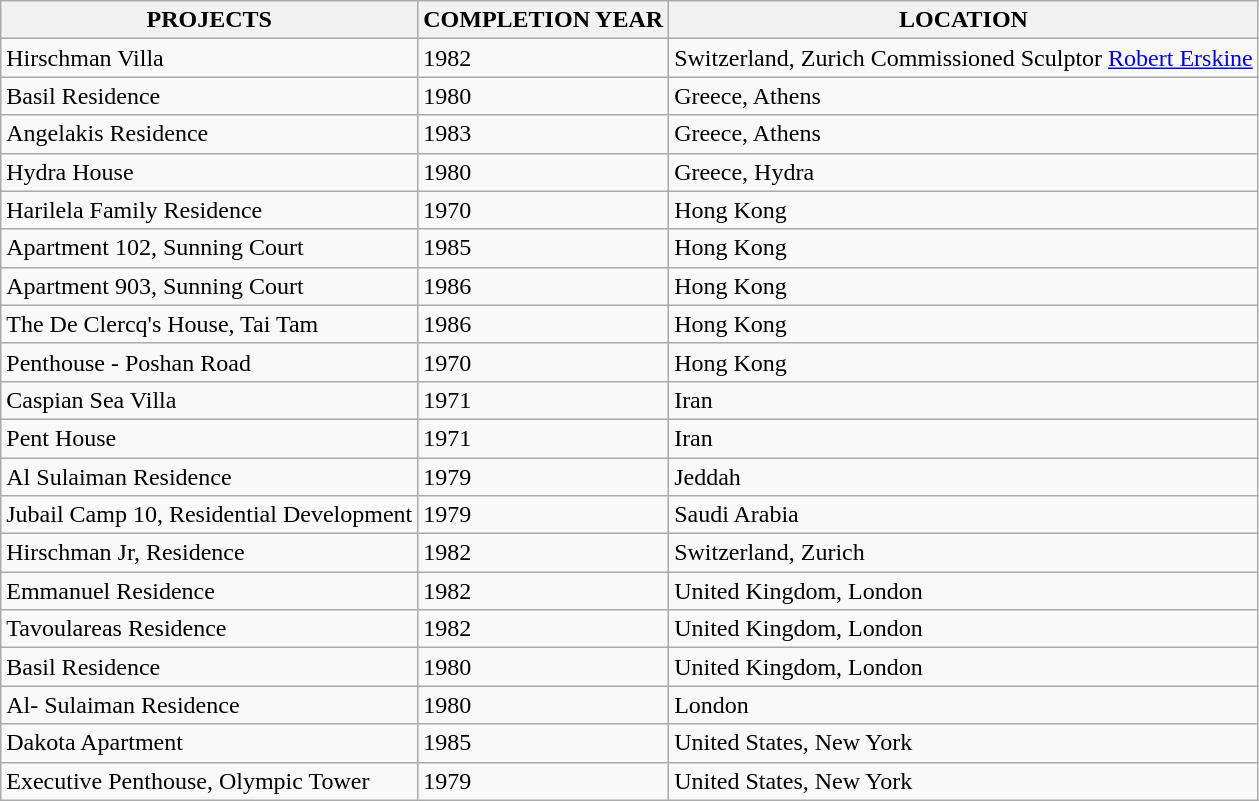<table class="wikitable">
<tr>
<th>PROJECTS</th>
<th>COMPLETION YEAR</th>
<th>LOCATION</th>
</tr>
<tr>
<td>Hirschman Villa</td>
<td>1982</td>
<td>Switzerland, Zurich Commissioned Sculptor <a href='#'>Robert Erskine</a></td>
</tr>
<tr>
<td>Basil Residence</td>
<td>1980</td>
<td>Greece, Athens</td>
</tr>
<tr>
<td>Angelakis Residence</td>
<td>1983</td>
<td>Greece, Athens</td>
</tr>
<tr>
<td>Hydra House</td>
<td>1980</td>
<td>Greece, Hydra</td>
</tr>
<tr>
<td>Harilela Family Residence</td>
<td>1970</td>
<td>Hong Kong</td>
</tr>
<tr>
<td>Apartment 102, Sunning Court</td>
<td>1985</td>
<td>Hong Kong</td>
</tr>
<tr>
<td>Apartment 903, Sunning Court</td>
<td>1986</td>
<td>Hong Kong</td>
</tr>
<tr>
<td>The De Clercq's House, Tai Tam</td>
<td>1986</td>
<td>Hong Kong</td>
</tr>
<tr>
<td>Penthouse - Poshan Road</td>
<td>1970</td>
<td>Hong Kong</td>
</tr>
<tr>
<td>Caspian Sea Villa</td>
<td>1971</td>
<td>Iran</td>
</tr>
<tr>
<td>Pent House</td>
<td>1971</td>
<td>Iran</td>
</tr>
<tr>
<td>Al Sulaiman Residence</td>
<td>1979</td>
<td>Jeddah</td>
</tr>
<tr>
<td>Jubail Camp 10, Residential Development</td>
<td>1979</td>
<td>Saudi Arabia</td>
</tr>
<tr>
<td>Hirschman Jr, Residence</td>
<td>1982</td>
<td>Switzerland, Zurich</td>
</tr>
<tr>
<td>Emmanuel Residence</td>
<td>1982</td>
<td>United Kingdom, London</td>
</tr>
<tr>
<td>Tavoulareas Residence</td>
<td>1982</td>
<td>United Kingdom, London</td>
</tr>
<tr>
<td>Basil Residence</td>
<td>1980</td>
<td>United Kingdom, London</td>
</tr>
<tr>
<td>Al- Sulaiman Residence</td>
<td>1980</td>
<td>London</td>
</tr>
<tr>
<td>Dakota Apartment</td>
<td>1985</td>
<td>United States, New York</td>
</tr>
<tr>
<td>Executive Penthouse, Olympic Tower</td>
<td>1979</td>
<td>United States, New York</td>
</tr>
</table>
